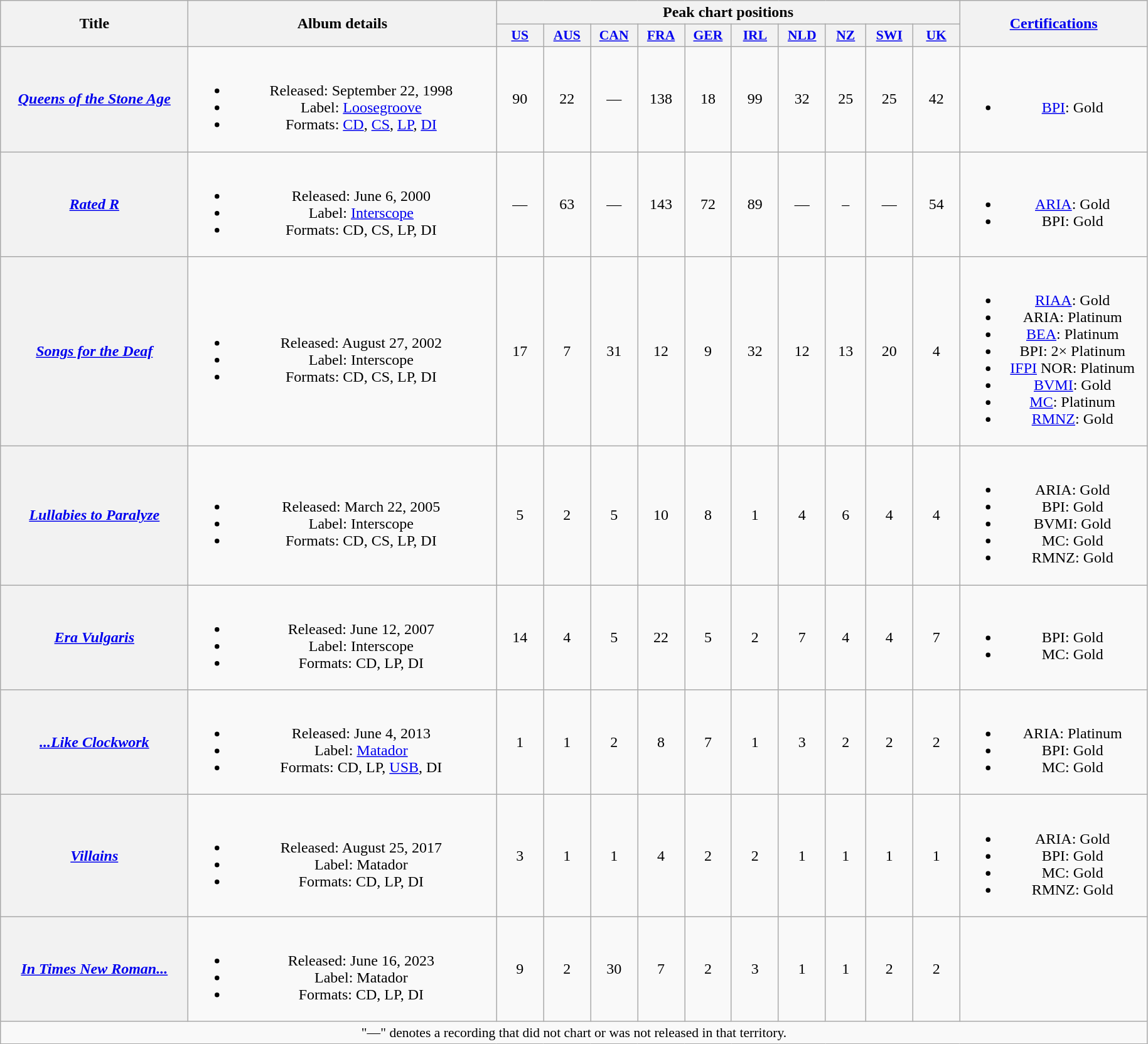<table class="wikitable plainrowheaders" style="text-align:center;">
<tr>
<th scope="col" rowspan="2" style="width:12em;">Title</th>
<th scope="col" rowspan="2" style="width:20em;">Album details</th>
<th scope="col" colspan="10">Peak chart positions</th>
<th scope="col" rowspan="2" style="width:12em;"><a href='#'>Certifications</a></th>
</tr>
<tr>
<th scope="col" style="width:3em;font-size:90%;"><a href='#'>US</a><br></th>
<th scope="col" style="width:3em;font-size:90%;"><a href='#'>AUS</a><br></th>
<th scope="col" style="width:3em;font-size:90%;"><a href='#'>CAN</a><br></th>
<th scope="col" style="width:3em;font-size:90%;"><a href='#'>FRA</a><br></th>
<th scope="col" style="width:3em;font-size:90%;"><a href='#'>GER</a><br></th>
<th scope="col" style="width:3em;font-size:90%;"><a href='#'>IRL</a><br></th>
<th scope="col" style="width:3em;font-size:90%;"><a href='#'>NLD</a><br></th>
<th scope="col" style="width:2.5em;font-size:90%;"><a href='#'>NZ</a><br></th>
<th scope="col" style="width:3em;font-size:90%;"><a href='#'>SWI</a><br></th>
<th scope="col" style="width:3em;font-size:90%;"><a href='#'>UK</a><br></th>
</tr>
<tr>
<th scope="row"><em><a href='#'>Queens of the Stone Age</a></em></th>
<td><br><ul><li>Released: September 22, 1998</li><li>Label: <a href='#'>Loosegroove</a></li><li>Formats: <a href='#'>CD</a>, <a href='#'>CS</a>, <a href='#'>LP</a>, <a href='#'>DI</a></li></ul></td>
<td>90</td>
<td>22<br></td>
<td>—</td>
<td>138</td>
<td>18</td>
<td>99</td>
<td>32</td>
<td>25</td>
<td>25</td>
<td>42</td>
<td><br><ul><li><a href='#'>BPI</a>: Gold</li></ul></td>
</tr>
<tr>
<th scope="row"><em><a href='#'>Rated R</a></em></th>
<td><br><ul><li>Released: June 6, 2000</li><li>Label: <a href='#'>Interscope</a></li><li>Formats: CD, CS, LP, DI</li></ul></td>
<td>—</td>
<td>63</td>
<td>—</td>
<td>143</td>
<td>72</td>
<td>89</td>
<td>—</td>
<td>–</td>
<td>—</td>
<td>54</td>
<td><br><ul><li><a href='#'>ARIA</a>: Gold</li><li>BPI: Gold</li></ul></td>
</tr>
<tr>
<th scope="row"><em><a href='#'>Songs for the Deaf</a></em></th>
<td><br><ul><li>Released: August 27, 2002</li><li>Label: Interscope</li><li>Formats: CD, CS, LP, DI</li></ul></td>
<td>17</td>
<td>7</td>
<td>31</td>
<td>12</td>
<td>9</td>
<td>32</td>
<td>12</td>
<td>13</td>
<td>20</td>
<td>4</td>
<td><br><ul><li><a href='#'>RIAA</a>: Gold</li><li>ARIA: Platinum</li><li><a href='#'>BEA</a>: Platinum</li><li>BPI: 2× Platinum</li><li><a href='#'>IFPI</a> NOR: Platinum</li><li><a href='#'>BVMI</a>: Gold</li><li><a href='#'>MC</a>: Platinum</li><li><a href='#'>RMNZ</a>: Gold</li></ul></td>
</tr>
<tr>
<th scope="row"><em><a href='#'>Lullabies to Paralyze</a></em></th>
<td><br><ul><li>Released: March 22, 2005</li><li>Label: Interscope</li><li>Formats: CD, CS, LP, DI</li></ul></td>
<td>5</td>
<td>2</td>
<td>5</td>
<td>10</td>
<td>8</td>
<td>1</td>
<td>4</td>
<td>6</td>
<td>4</td>
<td>4</td>
<td><br><ul><li>ARIA: Gold</li><li>BPI: Gold</li><li>BVMI: Gold</li><li>MC: Gold</li><li>RMNZ: Gold</li></ul></td>
</tr>
<tr>
<th scope="row"><em><a href='#'>Era Vulgaris</a></em></th>
<td><br><ul><li>Released: June 12, 2007</li><li>Label: Interscope</li><li>Formats: CD, LP, DI</li></ul></td>
<td>14</td>
<td>4</td>
<td>5</td>
<td>22</td>
<td>5</td>
<td>2</td>
<td>7</td>
<td>4</td>
<td>4</td>
<td>7</td>
<td><br><ul><li>BPI: Gold</li><li>MC: Gold</li></ul></td>
</tr>
<tr>
<th scope="row"><em><a href='#'>...Like Clockwork</a></em></th>
<td><br><ul><li>Released: June 4, 2013</li><li>Label: <a href='#'>Matador</a></li><li>Formats: CD, LP, <a href='#'>USB</a>, DI</li></ul></td>
<td>1</td>
<td>1</td>
<td>2</td>
<td>8</td>
<td>7</td>
<td>1</td>
<td>3</td>
<td>2</td>
<td>2</td>
<td>2</td>
<td><br><ul><li>ARIA: Platinum</li><li>BPI: Gold</li><li>MC: Gold</li></ul></td>
</tr>
<tr>
<th scope="row"><em><a href='#'>Villains</a></em></th>
<td><br><ul><li>Released: August 25, 2017</li><li>Label: Matador</li><li>Formats: CD, LP, DI</li></ul></td>
<td>3</td>
<td>1</td>
<td>1</td>
<td>4</td>
<td>2</td>
<td>2</td>
<td>1</td>
<td>1</td>
<td>1</td>
<td>1</td>
<td><br><ul><li>ARIA: Gold</li><li>BPI: Gold</li><li>MC: Gold</li><li>RMNZ: Gold</li></ul></td>
</tr>
<tr>
<th scope="row"><em><a href='#'>In Times New Roman...</a></em></th>
<td><br><ul><li>Released: June 16, 2023</li><li>Label: Matador</li><li>Formats: CD, LP, DI</li></ul></td>
<td>9</td>
<td>2</td>
<td>30</td>
<td>7</td>
<td>2</td>
<td>3</td>
<td>1</td>
<td>1</td>
<td>2</td>
<td>2</td>
<td></td>
</tr>
<tr>
<td colspan="13" style="font-size:90%">"—" denotes a recording that did not chart or was not released in that territory.</td>
</tr>
</table>
